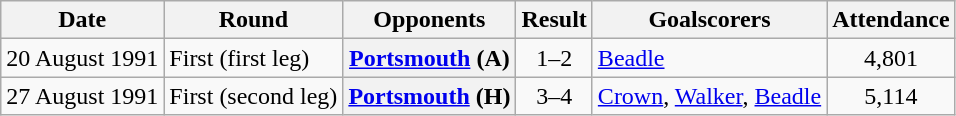<table class="wikitable plainrowheaders sortable">
<tr>
<th scope=col>Date</th>
<th scope=col>Round</th>
<th scope=col>Opponents</th>
<th scope=col>Result</th>
<th scope=col class=unsortable>Goalscorers</th>
<th scope=col>Attendance</th>
</tr>
<tr>
<td>20 August 1991</td>
<td>First (first leg)</td>
<th scope=row><a href='#'>Portsmouth</a> (A)</th>
<td align=center>1–2</td>
<td><a href='#'>Beadle</a></td>
<td align=center>4,801</td>
</tr>
<tr>
<td>27 August 1991</td>
<td>First (second leg)</td>
<th scope=row><a href='#'>Portsmouth</a> (H)</th>
<td align=center>3–4</td>
<td><a href='#'>Crown</a>, <a href='#'>Walker</a>, <a href='#'>Beadle</a></td>
<td align=center>5,114</td>
</tr>
</table>
